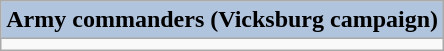<table class="wikitable floatright">
<tr>
<th style="background:#b0c4de;">Army commanders (Vicksburg campaign)</th>
</tr>
<tr>
<td></td>
</tr>
</table>
